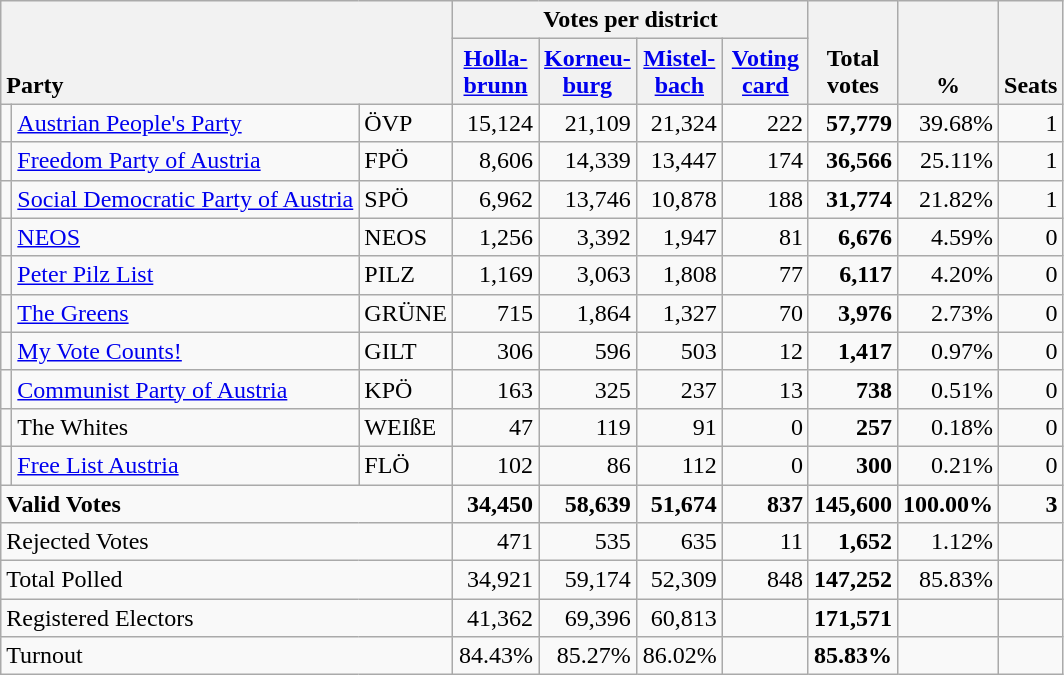<table class="wikitable" border="1" style="text-align:right;">
<tr>
<th style="text-align:left;" valign=bottom rowspan=2 colspan=3>Party</th>
<th colspan=4>Votes per district</th>
<th align=center valign=bottom rowspan=2 width="50">Total<br>votes</th>
<th align=center valign=bottom rowspan=2 width="50">%</th>
<th align=center valign=bottom rowspan=2>Seats</th>
</tr>
<tr>
<th align=center valign=bottom width="50"><a href='#'>Holla-<br>brunn</a></th>
<th align=center valign=bottom width="50"><a href='#'>Korneu-<br>burg</a></th>
<th align=center valign=bottom width="50"><a href='#'>Mistel-<br>bach</a></th>
<th align=center valign=bottom width="50"><a href='#'>Voting<br>card</a></th>
</tr>
<tr>
<td></td>
<td align=left><a href='#'>Austrian People's Party</a></td>
<td align=left>ÖVP</td>
<td>15,124</td>
<td>21,109</td>
<td>21,324</td>
<td>222</td>
<td><strong>57,779</strong></td>
<td>39.68%</td>
<td>1</td>
</tr>
<tr>
<td></td>
<td align=left><a href='#'>Freedom Party of Austria</a></td>
<td align=left>FPÖ</td>
<td>8,606</td>
<td>14,339</td>
<td>13,447</td>
<td>174</td>
<td><strong>36,566</strong></td>
<td>25.11%</td>
<td>1</td>
</tr>
<tr>
<td></td>
<td align=left style="white-space: nowrap;"><a href='#'>Social Democratic Party of Austria</a></td>
<td align=left>SPÖ</td>
<td>6,962</td>
<td>13,746</td>
<td>10,878</td>
<td>188</td>
<td><strong>31,774</strong></td>
<td>21.82%</td>
<td>1</td>
</tr>
<tr>
<td></td>
<td align=left><a href='#'>NEOS</a></td>
<td align=left>NEOS</td>
<td>1,256</td>
<td>3,392</td>
<td>1,947</td>
<td>81</td>
<td><strong>6,676</strong></td>
<td>4.59%</td>
<td>0</td>
</tr>
<tr>
<td></td>
<td align=left><a href='#'>Peter Pilz List</a></td>
<td align=left>PILZ</td>
<td>1,169</td>
<td>3,063</td>
<td>1,808</td>
<td>77</td>
<td><strong>6,117</strong></td>
<td>4.20%</td>
<td>0</td>
</tr>
<tr>
<td></td>
<td align=left><a href='#'>The Greens</a></td>
<td align=left>GRÜNE</td>
<td>715</td>
<td>1,864</td>
<td>1,327</td>
<td>70</td>
<td><strong>3,976</strong></td>
<td>2.73%</td>
<td>0</td>
</tr>
<tr>
<td></td>
<td align=left><a href='#'>My Vote Counts!</a></td>
<td align=left>GILT</td>
<td>306</td>
<td>596</td>
<td>503</td>
<td>12</td>
<td><strong>1,417</strong></td>
<td>0.97%</td>
<td>0</td>
</tr>
<tr>
<td></td>
<td align=left><a href='#'>Communist Party of Austria</a></td>
<td align=left>KPÖ</td>
<td>163</td>
<td>325</td>
<td>237</td>
<td>13</td>
<td><strong>738</strong></td>
<td>0.51%</td>
<td>0</td>
</tr>
<tr>
<td></td>
<td align=left>The Whites</td>
<td align=left>WEIßE</td>
<td>47</td>
<td>119</td>
<td>91</td>
<td>0</td>
<td><strong>257</strong></td>
<td>0.18%</td>
<td>0</td>
</tr>
<tr>
<td></td>
<td align=left><a href='#'>Free List Austria</a></td>
<td align=left>FLÖ</td>
<td>102</td>
<td>86</td>
<td>112</td>
<td>0</td>
<td><strong>300</strong></td>
<td>0.21%</td>
<td>0</td>
</tr>
<tr style="font-weight:bold">
<td align=left colspan=3>Valid Votes</td>
<td>34,450</td>
<td>58,639</td>
<td>51,674</td>
<td>837</td>
<td>145,600</td>
<td>100.00%</td>
<td>3</td>
</tr>
<tr>
<td align=left colspan=3>Rejected Votes</td>
<td>471</td>
<td>535</td>
<td>635</td>
<td>11</td>
<td><strong>1,652</strong></td>
<td>1.12%</td>
<td></td>
</tr>
<tr>
<td align=left colspan=3>Total Polled</td>
<td>34,921</td>
<td>59,174</td>
<td>52,309</td>
<td>848</td>
<td><strong>147,252</strong></td>
<td>85.83%</td>
<td></td>
</tr>
<tr>
<td align=left colspan=3>Registered Electors</td>
<td>41,362</td>
<td>69,396</td>
<td>60,813</td>
<td></td>
<td><strong>171,571</strong></td>
<td></td>
<td></td>
</tr>
<tr>
<td align=left colspan=3>Turnout</td>
<td>84.43%</td>
<td>85.27%</td>
<td>86.02%</td>
<td></td>
<td><strong>85.83%</strong></td>
<td></td>
<td></td>
</tr>
</table>
